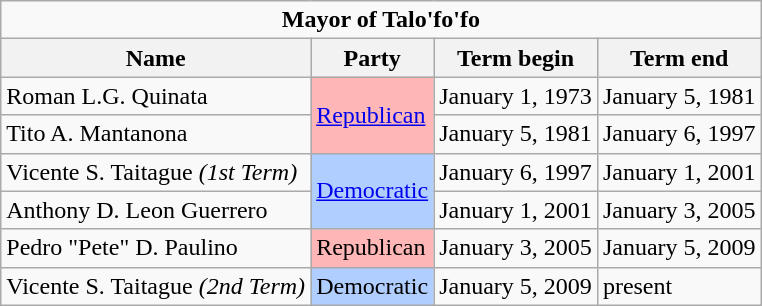<table class="wikitable">
<tr>
<td colspan="4" align=center><strong>Mayor of Talo'fo'fo</strong></td>
</tr>
<tr>
<th>Name</th>
<th>Party</th>
<th>Term begin</th>
<th>Term end</th>
</tr>
<tr>
<td>Roman L.G. Quinata</td>
<td style="background-color: #FFB6B6"; rowspan="2"><a href='#'>Republican</a></td>
<td>January 1, 1973</td>
<td>January 5, 1981</td>
</tr>
<tr>
<td>Tito A. Mantanona</td>
<td>January 5, 1981</td>
<td>January 6, 1997</td>
</tr>
<tr>
<td>Vicente S. Taitague <em>(1st Term)</em></td>
<td style="background-color: #B0CEFF"; rowspan="2"><a href='#'>Democratic</a></td>
<td>January 6, 1997</td>
<td>January 1, 2001</td>
</tr>
<tr>
<td>Anthony D. Leon Guerrero</td>
<td>January 1, 2001</td>
<td>January 3, 2005</td>
</tr>
<tr>
<td>Pedro "Pete" D. Paulino</td>
<td style="background-color: #FFB6B6";>Republican</td>
<td>January 3, 2005</td>
<td>January 5, 2009</td>
</tr>
<tr>
<td>Vicente S. Taitague <em>(2nd Term)</em></td>
<td style="background-color: #B0CEFF";>Democratic</td>
<td>January 5, 2009</td>
<td>present</td>
</tr>
</table>
